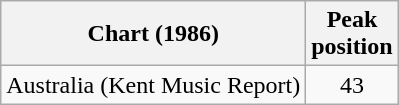<table class="wikitable sortable">
<tr>
<th>Chart (1986)</th>
<th>Peak<br>position</th>
</tr>
<tr>
<td>Australia (Kent Music Report)</td>
<td style="text-align:center;">43</td>
</tr>
</table>
